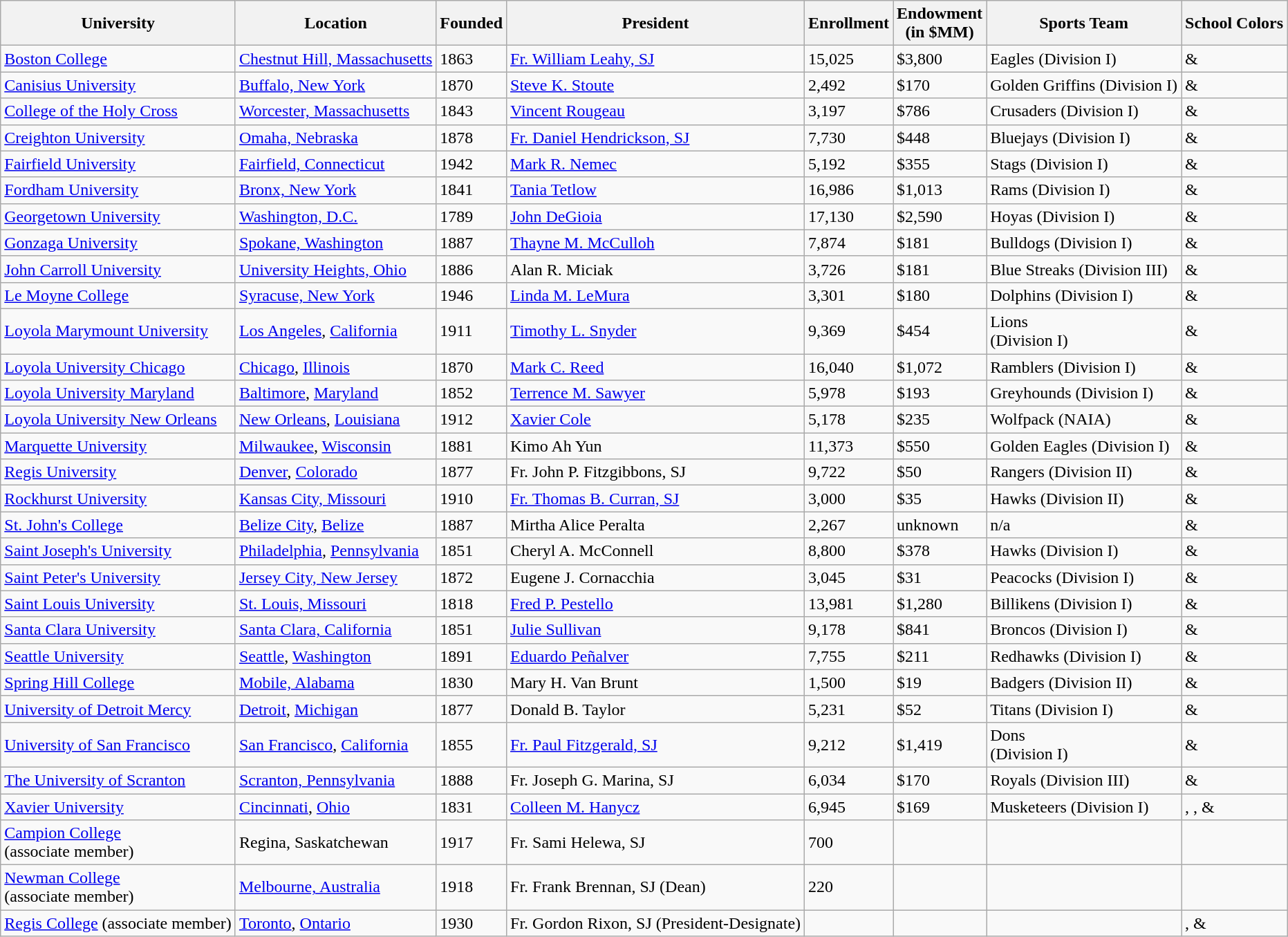<table class="wikitable sortable">
<tr>
<th>University</th>
<th>Location</th>
<th>Founded</th>
<th>President</th>
<th ! data-sort-type="number">Enrollment</th>
<th ! data-sort-type="currency">Endowment<br>(in $MM)</th>
<th>Sports Team</th>
<th>School Colors</th>
</tr>
<tr>
<td><a href='#'>Boston College</a></td>
<td><a href='#'>Chestnut Hill, Massachusetts</a></td>
<td>1863</td>
<td><a href='#'>Fr. William Leahy, SJ</a></td>
<td>15,025</td>
<td>$3,800</td>
<td>Eagles (Division I)</td>
<td> &</td>
</tr>
<tr>
<td><a href='#'>Canisius University</a></td>
<td><a href='#'>Buffalo, New York</a></td>
<td>1870</td>
<td><a href='#'>Steve K. Stoute</a></td>
<td>2,492</td>
<td>$170</td>
<td>Golden Griffins (Division I)</td>
<td> & </td>
</tr>
<tr>
<td><a href='#'>College of the Holy Cross</a></td>
<td><a href='#'>Worcester, Massachusetts</a></td>
<td>1843</td>
<td><a href='#'>Vincent Rougeau</a></td>
<td>3,197</td>
<td>$786</td>
<td>Crusaders (Division I)</td>
<td> & </td>
</tr>
<tr>
<td><a href='#'>Creighton University</a></td>
<td><a href='#'>Omaha, Nebraska</a></td>
<td>1878</td>
<td><a href='#'>Fr. Daniel Hendrickson, SJ</a></td>
<td>7,730</td>
<td>$448</td>
<td>Bluejays (Division I)</td>
<td> & </td>
</tr>
<tr>
<td><a href='#'>Fairfield University</a></td>
<td><a href='#'>Fairfield, Connecticut</a></td>
<td>1942</td>
<td><a href='#'>Mark R. Nemec</a></td>
<td>5,192</td>
<td>$355</td>
<td>Stags (Division I)</td>
<td> & </td>
</tr>
<tr>
<td><a href='#'>Fordham University</a></td>
<td><a href='#'>Bronx, New York</a></td>
<td>1841</td>
<td><a href='#'>Tania Tetlow</a></td>
<td>16,986</td>
<td>$1,013</td>
<td>Rams (Division I)</td>
<td> & </td>
</tr>
<tr>
<td><a href='#'>Georgetown University</a></td>
<td><a href='#'>Washington, D.C.</a></td>
<td>1789</td>
<td><a href='#'>John DeGioia</a></td>
<td>17,130</td>
<td>$2,590</td>
<td>Hoyas (Division I)</td>
<td> & </td>
</tr>
<tr>
<td><a href='#'>Gonzaga University</a></td>
<td><a href='#'>Spokane, Washington</a></td>
<td>1887</td>
<td><a href='#'>Thayne M. McCulloh</a></td>
<td>7,874</td>
<td>$181</td>
<td>Bulldogs (Division I)</td>
<td> & </td>
</tr>
<tr>
<td><a href='#'>John Carroll University</a></td>
<td><a href='#'>University Heights, Ohio</a></td>
<td>1886</td>
<td>Alan R. Miciak</td>
<td>3,726</td>
<td>$181</td>
<td>Blue Streaks (Division III)</td>
<td> & </td>
</tr>
<tr>
<td><a href='#'>Le Moyne College</a></td>
<td><a href='#'>Syracuse, New York</a></td>
<td>1946</td>
<td><a href='#'>Linda M. LeMura</a></td>
<td>3,301</td>
<td>$180</td>
<td>Dolphins (Division I)</td>
<td> & </td>
</tr>
<tr>
<td><a href='#'>Loyola Marymount University</a></td>
<td><a href='#'>Los Angeles</a>, <a href='#'>California</a></td>
<td>1911</td>
<td><a href='#'>Timothy L. Snyder</a></td>
<td>9,369</td>
<td>$454</td>
<td>Lions<br> (Division I)</td>
<td> & </td>
</tr>
<tr>
<td><a href='#'>Loyola University Chicago</a></td>
<td><a href='#'>Chicago</a>, <a href='#'>Illinois</a></td>
<td>1870</td>
<td><a href='#'>Mark C. Reed</a></td>
<td>16,040</td>
<td>$1,072</td>
<td>Ramblers (Division I)</td>
<td> & </td>
</tr>
<tr>
<td><a href='#'>Loyola University Maryland</a></td>
<td><a href='#'>Baltimore</a>, <a href='#'>Maryland</a></td>
<td>1852</td>
<td><a href='#'>Terrence M. Sawyer</a></td>
<td>5,978</td>
<td>$193</td>
<td>Greyhounds (Division I)</td>
<td> & </td>
</tr>
<tr>
<td><a href='#'>Loyola University New Orleans</a></td>
<td><a href='#'>New Orleans</a>, <a href='#'>Louisiana</a></td>
<td>1912</td>
<td><a href='#'>Xavier Cole</a></td>
<td>5,178</td>
<td>$235</td>
<td>Wolfpack (NAIA)</td>
<td> & </td>
</tr>
<tr>
<td><a href='#'>Marquette University</a></td>
<td><a href='#'>Milwaukee</a>, <a href='#'>Wisconsin</a></td>
<td>1881</td>
<td>Kimo Ah Yun</td>
<td>11,373</td>
<td>$550</td>
<td>Golden Eagles (Division I)</td>
<td> & </td>
</tr>
<tr>
<td><a href='#'>Regis University</a></td>
<td><a href='#'>Denver</a>, <a href='#'>Colorado</a></td>
<td>1877</td>
<td>Fr. John P. Fitzgibbons, SJ</td>
<td>9,722 </td>
<td>$50</td>
<td>Rangers (Division II)</td>
<td> & </td>
</tr>
<tr>
<td><a href='#'>Rockhurst University</a></td>
<td><a href='#'>Kansas City, Missouri</a></td>
<td>1910</td>
<td><a href='#'>Fr. Thomas B. Curran, SJ</a></td>
<td>3,000</td>
<td>$35</td>
<td>Hawks (Division II)</td>
<td> & </td>
</tr>
<tr>
<td><a href='#'>St. John's College</a></td>
<td><a href='#'>Belize City</a>, <a href='#'>Belize</a></td>
<td>1887</td>
<td>Mirtha Alice Peralta</td>
<td>2,267</td>
<td>unknown</td>
<td>n/a</td>
<td> & </td>
</tr>
<tr>
<td><a href='#'>Saint Joseph's University</a></td>
<td><a href='#'>Philadelphia</a>, <a href='#'>Pennsylvania</a></td>
<td>1851</td>
<td>Cheryl A. McConnell</td>
<td>8,800</td>
<td>$378</td>
<td>Hawks (Division I)</td>
<td> & </td>
</tr>
<tr>
<td><a href='#'>Saint Peter's University</a></td>
<td><a href='#'>Jersey City, New Jersey</a></td>
<td>1872</td>
<td>Eugene J. Cornacchia</td>
<td>3,045</td>
<td>$31</td>
<td>Peacocks (Division I)</td>
<td> & </td>
</tr>
<tr>
<td><a href='#'>Saint Louis University</a></td>
<td><a href='#'>St. Louis, Missouri</a></td>
<td>1818</td>
<td><a href='#'>Fred P. Pestello</a></td>
<td>13,981</td>
<td>$1,280</td>
<td>Billikens (Division I)</td>
<td> & </td>
</tr>
<tr>
<td><a href='#'>Santa Clara University</a></td>
<td><a href='#'>Santa Clara, California</a></td>
<td>1851</td>
<td><a href='#'>Julie Sullivan</a></td>
<td>9,178</td>
<td>$841</td>
<td>Broncos (Division I)</td>
<td> & </td>
</tr>
<tr>
<td><a href='#'>Seattle University</a></td>
<td><a href='#'>Seattle</a>, <a href='#'>Washington</a></td>
<td>1891</td>
<td><a href='#'>Eduardo Peñalver</a></td>
<td>7,755</td>
<td>$211</td>
<td>Redhawks (Division I)</td>
<td> & </td>
</tr>
<tr>
<td><a href='#'>Spring Hill College</a></td>
<td><a href='#'>Mobile, Alabama</a></td>
<td>1830</td>
<td>Mary H. Van Brunt</td>
<td>1,500</td>
<td>$19</td>
<td>Badgers (Division II)</td>
<td> & </td>
</tr>
<tr>
<td><a href='#'>University of Detroit Mercy</a></td>
<td><a href='#'>Detroit</a>, <a href='#'>Michigan</a></td>
<td>1877</td>
<td>Donald B. Taylor</td>
<td>5,231</td>
<td>$52</td>
<td>Titans (Division I)</td>
<td>  & </td>
</tr>
<tr>
<td><a href='#'>University of San Francisco</a></td>
<td><a href='#'>San Francisco</a>, <a href='#'>California</a></td>
<td>1855</td>
<td><a href='#'>Fr. Paul Fitzgerald, SJ</a></td>
<td>9,212</td>
<td>$1,419</td>
<td>Dons<br> (Division I)</td>
<td> & </td>
</tr>
<tr>
<td><a href='#'>The University of Scranton</a></td>
<td><a href='#'>Scranton, Pennsylvania</a></td>
<td>1888</td>
<td>Fr. Joseph G. Marina, SJ</td>
<td>6,034</td>
<td>$170</td>
<td>Royals (Division III)</td>
<td> & </td>
</tr>
<tr>
<td><a href='#'>Xavier University</a></td>
<td><a href='#'>Cincinnati</a>, <a href='#'>Ohio</a></td>
<td>1831</td>
<td><a href='#'>Colleen M. Hanycz</a></td>
<td>6,945</td>
<td>$169</td>
<td>Musketeers (Division I)</td>
<td>, , & </td>
</tr>
<tr>
<td><a href='#'>Campion College</a><br>(associate member)</td>
<td>Regina, Saskatchewan</td>
<td>1917</td>
<td>Fr. Sami Helewa, SJ</td>
<td>700</td>
<td></td>
<td></td>
<td></td>
</tr>
<tr>
<td><a href='#'>Newman College</a><br>(associate member)</td>
<td><a href='#'>Melbourne, Australia</a></td>
<td>1918</td>
<td>Fr. Frank Brennan, SJ (Dean)</td>
<td>220</td>
<td> </td>
<td> </td>
<td> </td>
</tr>
<tr>
<td><a href='#'>Regis College</a> (associate member)</td>
<td><a href='#'>Toronto</a>, <a href='#'>Ontario</a></td>
<td>1930</td>
<td>Fr. Gordon Rixon, SJ (President-Designate)</td>
<td></td>
<td></td>
<td></td>
<td>, & </td>
</tr>
</table>
